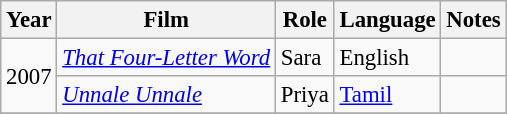<table class="wikitable" style="font-size:95%;">
<tr>
<th>Year</th>
<th>Film</th>
<th>Role</th>
<th>Language</th>
<th>Notes</th>
</tr>
<tr>
<td rowspan="2">2007</td>
<td><em><a href='#'>That Four-Letter Word</a></em></td>
<td>Sara</td>
<td>English</td>
<td></td>
</tr>
<tr>
<td><em><a href='#'>Unnale Unnale</a></em></td>
<td>Priya</td>
<td><a href='#'>Tamil</a></td>
<td></td>
</tr>
<tr>
</tr>
</table>
